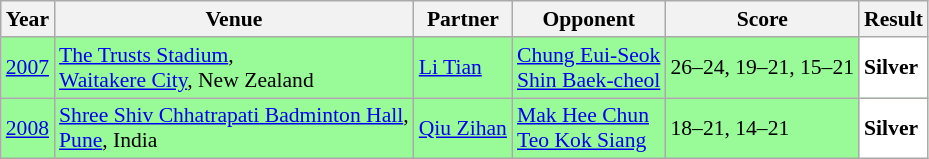<table class="sortable wikitable" style="font-size: 90%;">
<tr>
<th>Year</th>
<th>Venue</th>
<th>Partner</th>
<th>Opponent</th>
<th>Score</th>
<th>Result</th>
</tr>
<tr style="background:#98FB98">
<td align="center"><a href='#'>2007</a></td>
<td align="left"><a href='#'>The Trusts Stadium</a>,<br><a href='#'>Waitakere City</a>, New Zealand</td>
<td align="left"> <a href='#'>Li Tian</a></td>
<td align="left"> <a href='#'>Chung Eui-Seok</a> <br>  <a href='#'>Shin Baek-cheol</a></td>
<td align="left">26–24, 19–21, 15–21</td>
<td style="text-align:left; background:white"> <strong>Silver</strong></td>
</tr>
<tr style="background:#98FB98">
<td align="center"><a href='#'>2008</a></td>
<td align="left"><a href='#'>Shree Shiv Chhatrapati Badminton Hall</a>,<br><a href='#'>Pune</a>, India</td>
<td align="left"> <a href='#'>Qiu Zihan</a></td>
<td align="left"> <a href='#'>Mak Hee Chun</a> <br>  <a href='#'>Teo Kok Siang</a></td>
<td align="left">18–21, 14–21</td>
<td style="text-align:left; background:white"> <strong>Silver</strong></td>
</tr>
</table>
